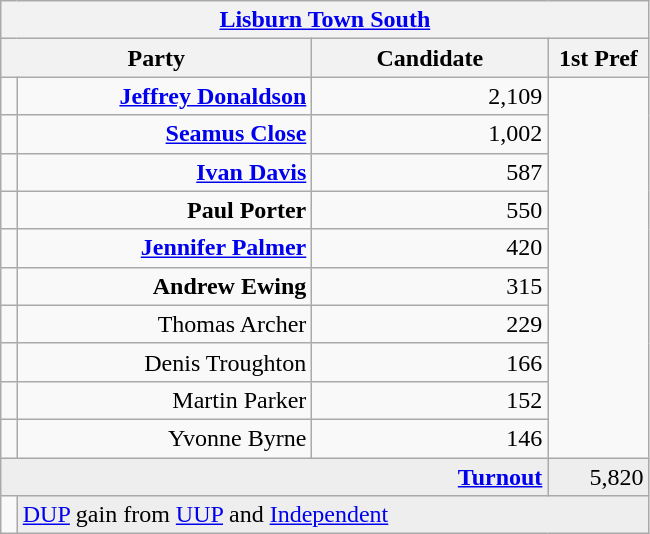<table class="wikitable">
<tr>
<th colspan="4" align="center"><a href='#'>Lisburn Town South</a></th>
</tr>
<tr>
<th colspan="2" align="center" width=200>Party</th>
<th width=150>Candidate</th>
<th width=60>1st Pref</th>
</tr>
<tr>
<td></td>
<td align="right"><strong><a href='#'>Jeffrey Donaldson</a></strong></td>
<td align="right">2,109</td>
</tr>
<tr>
<td></td>
<td align="right"><strong><a href='#'>Seamus Close</a></strong></td>
<td align="right">1,002</td>
</tr>
<tr>
<td></td>
<td align="right"><strong><a href='#'>Ivan Davis</a></strong></td>
<td align="right">587</td>
</tr>
<tr>
<td></td>
<td align="right"><strong>Paul Porter</strong></td>
<td align="right">550</td>
</tr>
<tr>
<td></td>
<td align="right"><strong><a href='#'>Jennifer Palmer</a></strong></td>
<td align="right">420</td>
</tr>
<tr>
<td></td>
<td align="right"><strong>Andrew Ewing</strong></td>
<td align="right">315</td>
</tr>
<tr>
<td></td>
<td align="right">Thomas Archer</td>
<td align="right">229</td>
</tr>
<tr>
<td></td>
<td align="right">Denis Troughton</td>
<td align="right">166</td>
</tr>
<tr>
<td></td>
<td align="right">Martin Parker</td>
<td align="right">152</td>
</tr>
<tr>
<td></td>
<td align="right">Yvonne Byrne</td>
<td align="right">146</td>
</tr>
<tr bgcolor="EEEEEE">
<td colspan=3 align="right"><strong><a href='#'>Turnout</a></strong></td>
<td align="right">5,820</td>
</tr>
<tr>
<td bgcolor=></td>
<td colspan=3 bgcolor="EEEEEE"><a href='#'>DUP</a> gain from <a href='#'>UUP</a> and <a href='#'>Independent</a></td>
</tr>
</table>
